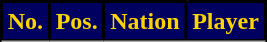<table class="wikitable sortable">
<tr>
<th style="background:#000060; color:#FCD401; border:2px solid #000000;" scope="col">No.</th>
<th style="background:#000060; color:#FCD401; border:2px solid #000000;" scope="col">Pos.</th>
<th style="background:#000060; color:#FCD401; border:2px solid #000000;" scope="col">Nation</th>
<th style="background:#000060; color:#FCD401; border:2px solid #000000;" scope="col">Player</th>
</tr>
<tr>
</tr>
</table>
